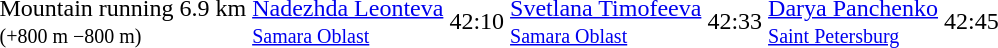<table>
<tr>
<td>Mountain running 6.9 km<br><small>(+800 m −800 m)</small></td>
<td><a href='#'>Nadezhda Leonteva</a><br><small><a href='#'>Samara Oblast</a></small></td>
<td>42:10</td>
<td><a href='#'>Svetlana Timofeeva</a><br><small><a href='#'>Samara Oblast</a></small></td>
<td>42:33</td>
<td><a href='#'>Darya Panchenko</a><br><small><a href='#'>Saint Petersburg</a></small></td>
<td>42:45</td>
</tr>
</table>
